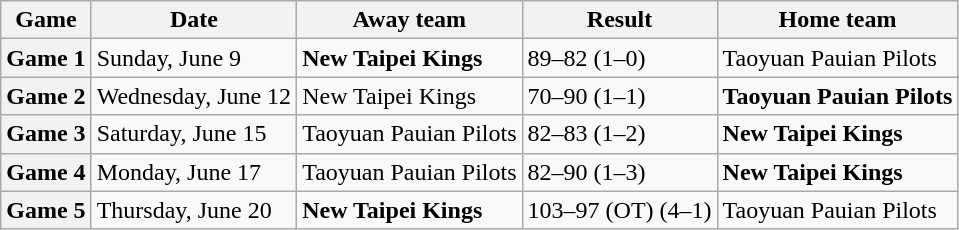<table class="wikitable plainrowheaders">
<tr>
<th scope="col">Game</th>
<th scope="col">Date</th>
<th scope="col">Away team</th>
<th scope="col">Result</th>
<th scope="col">Home team</th>
</tr>
<tr>
<th scope="row">Game 1</th>
<td>Sunday, June 9</td>
<td><strong>New Taipei Kings</strong></td>
<td>89–82 (1–0)</td>
<td>Taoyuan Pauian Pilots</td>
</tr>
<tr>
<th scope="row">Game 2</th>
<td>Wednesday, June 12</td>
<td>New Taipei Kings</td>
<td>70–90 (1–1)</td>
<td><strong>Taoyuan Pauian Pilots</strong></td>
</tr>
<tr>
<th scope="row">Game 3</th>
<td>Saturday, June 15</td>
<td>Taoyuan Pauian Pilots</td>
<td>82–83 (1–2)</td>
<td><strong>New Taipei Kings</strong></td>
</tr>
<tr>
<th scope="row">Game 4</th>
<td>Monday, June 17</td>
<td>Taoyuan Pauian Pilots</td>
<td>82–90 (1–3)</td>
<td><strong>New Taipei Kings</strong></td>
</tr>
<tr>
<th scope="row">Game 5</th>
<td>Thursday, June 20</td>
<td><strong>New Taipei Kings</strong></td>
<td>103–97 (OT) (4–1)</td>
<td>Taoyuan Pauian Pilots</td>
</tr>
</table>
